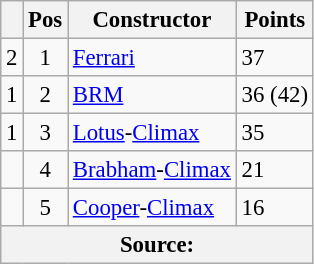<table class="wikitable" style="font-size: 95%;">
<tr>
<th></th>
<th>Pos</th>
<th>Constructor</th>
<th>Points</th>
</tr>
<tr>
<td align="left"> 2</td>
<td align="center">1</td>
<td> <a href='#'>Ferrari</a></td>
<td align="left">37</td>
</tr>
<tr>
<td align="left"> 1</td>
<td align="center">2</td>
<td> <a href='#'>BRM</a></td>
<td align="left">36 (42)</td>
</tr>
<tr>
<td align="left"> 1</td>
<td align="center">3</td>
<td> <a href='#'>Lotus</a>-<a href='#'>Climax</a></td>
<td align="left">35</td>
</tr>
<tr>
<td align="left"></td>
<td align="center">4</td>
<td> <a href='#'>Brabham</a>-<a href='#'>Climax</a></td>
<td align="left">21</td>
</tr>
<tr>
<td align="left"></td>
<td align="center">5</td>
<td> <a href='#'>Cooper</a>-<a href='#'>Climax</a></td>
<td align="left">16</td>
</tr>
<tr>
<th colspan=4>Source: </th>
</tr>
</table>
